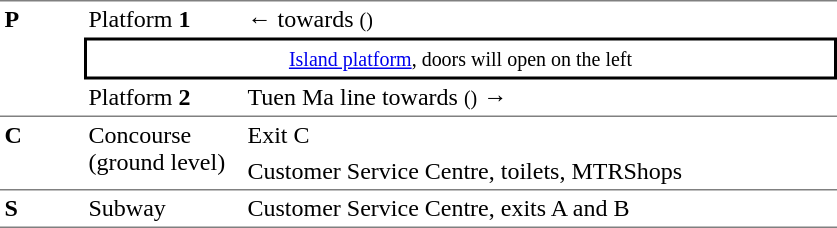<table border=0 cellspacing=0 cellpadding=3>
<tr>
<td style="border-top:solid 1px gray;border-bottom:solid 1px gray;width:50px;vertical-align:top;" rowspan=3><strong>P</strong></td>
<td style="border-top:solid 1px gray;width:100px;">Platform <span><strong>1</strong></span></td>
<td style="border-top:solid 1px gray;width:390px;">←  towards  <small>()</small></td>
</tr>
<tr>
<td style="border-top:solid 2px black;border-right:solid 2px black;border-left:solid 2px black;border-bottom:solid 2px black;text-align:center;" colspan=2><small><a href='#'>Island platform</a>, doors will open on the left</small></td>
</tr>
<tr>
<td style="border-bottom:solid 1px gray;">Platform <span><strong>2</strong></span></td>
<td style="border-bottom:solid 1px gray;">  Tuen Ma line towards  <small>()</small> →</td>
</tr>
<tr>
<td style="border-bottom:solid 1px gray;vertical-align:top;" rowspan=2><strong>C</strong></td>
<td style="border-bottom:solid 1px gray;vertical-align:top;" rowspan=2>Concourse<br>(ground level)</td>
<td>Exit C</td>
</tr>
<tr>
<td style="border-bottom:solid 1px gray;">Customer Service Centre, toilets, MTRShops</td>
</tr>
<tr>
<td style="border-bottom:solid 1px gray;vertical-align:top;"><strong>S</strong></td>
<td style="border-bottom:solid 1px gray;vertical-align:top;">Subway</td>
<td style="border-bottom:solid 1px gray;vertical-align:top;">Customer Service Centre, exits A and B</td>
</tr>
</table>
